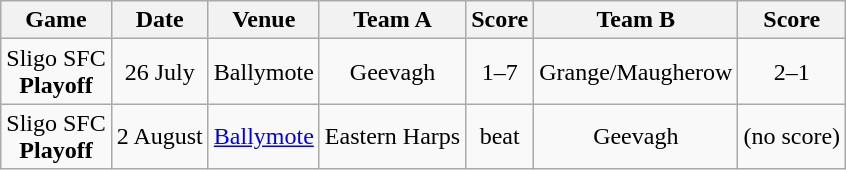<table class="wikitable">
<tr>
<th>Game</th>
<th>Date</th>
<th>Venue</th>
<th>Team A</th>
<th>Score</th>
<th>Team B</th>
<th>Score</th>
</tr>
<tr align="center">
<td>Sligo SFC<br><strong>Playoff</strong></td>
<td>26 July</td>
<td>Ballymote</td>
<td>Geevagh</td>
<td>1–7</td>
<td>Grange/Maugherow</td>
<td>2–1</td>
</tr>
<tr align="center">
<td>Sligo SFC<br><strong>Playoff</strong></td>
<td>2 August</td>
<td><a href='#'>Ballymote</a></td>
<td>Eastern Harps</td>
<td>beat</td>
<td>Geevagh</td>
<td>(no score)</td>
</tr>
</table>
